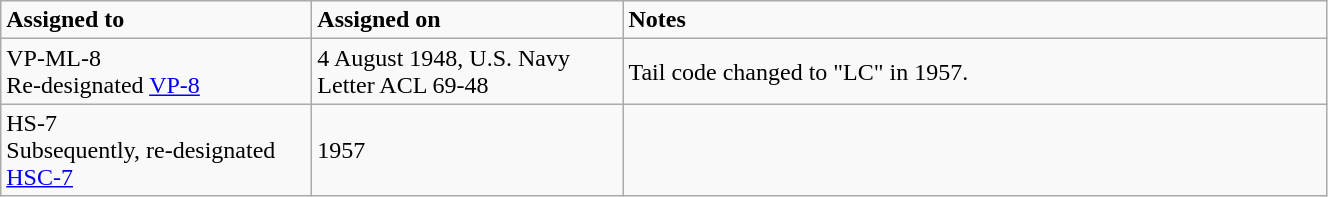<table class="wikitable" style="width: 70%;">
<tr>
<td style="width: 200px;"><strong>Assigned to</strong></td>
<td style="width: 200px;"><strong>Assigned on</strong></td>
<td><strong>Notes</strong></td>
</tr>
<tr>
<td>VP-ML-8<br>Re-designated <a href='#'>VP-8</a></td>
<td>4 August 1948, U.S. Navy Letter ACL 69-48</td>
<td>Tail code changed to "LC" in 1957.</td>
</tr>
<tr>
<td>HS-7<br>Subsequently, re-designated <a href='#'>HSC-7</a></td>
<td>1957</td>
<td></td>
</tr>
</table>
